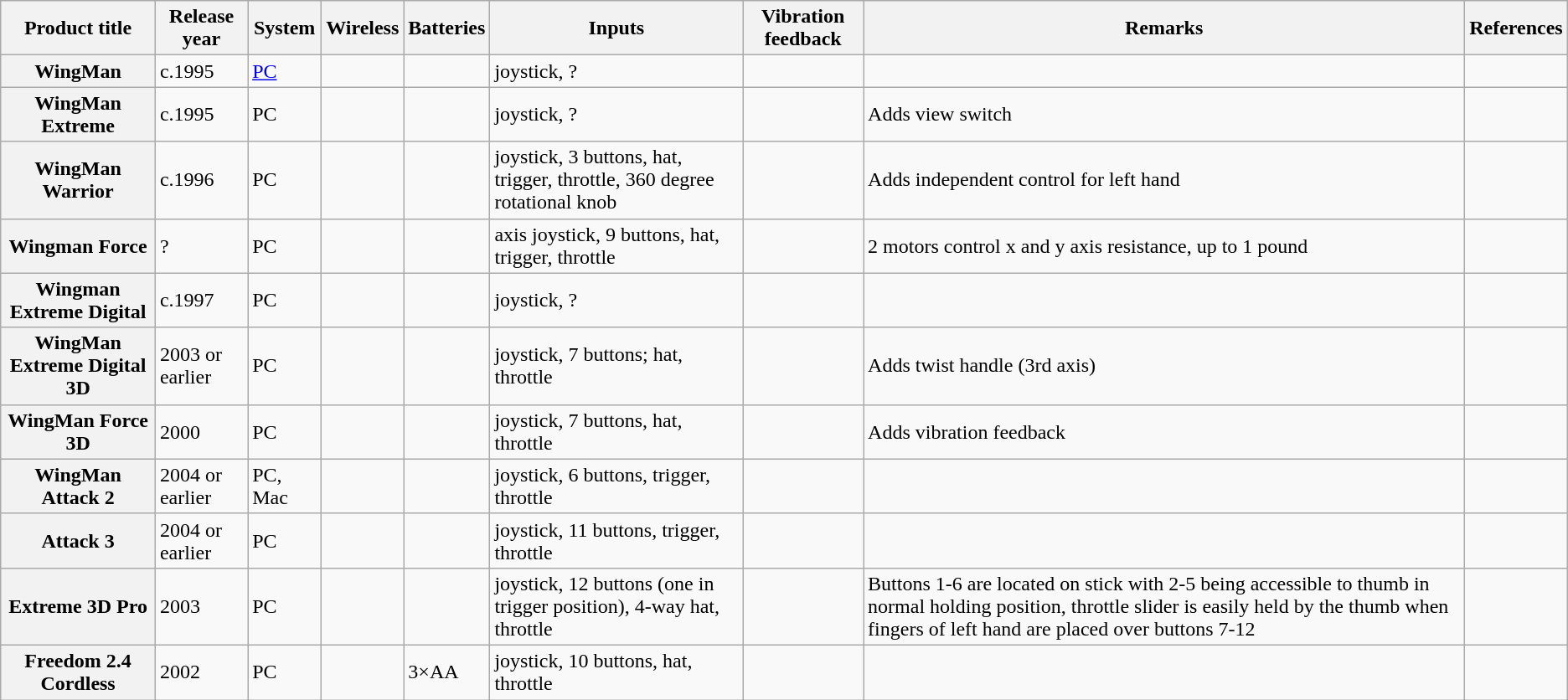<table class="wikitable sortable">
<tr>
<th>Product title</th>
<th>Release year</th>
<th>System</th>
<th>Wireless</th>
<th>Batteries</th>
<th>Inputs</th>
<th>Vibration feedback</th>
<th>Remarks</th>
<th>References</th>
</tr>
<tr>
<th>WingMan</th>
<td>c.1995</td>
<td><a href='#'>PC</a></td>
<td></td>
<td></td>
<td> joystick, ?</td>
<td></td>
<td></td>
<td></td>
</tr>
<tr>
<th>WingMan Extreme</th>
<td>c.1995</td>
<td>PC</td>
<td></td>
<td></td>
<td> joystick, ?</td>
<td></td>
<td>Adds  view switch</td>
<td></td>
</tr>
<tr>
<th>WingMan Warrior</th>
<td>c.1996</td>
<td>PC</td>
<td></td>
<td></td>
<td> joystick, 3 buttons,  hat, trigger, throttle, 360 degree rotational knob</td>
<td></td>
<td>Adds independent control for left hand</td>
<td></td>
</tr>
<tr>
<th>Wingman Force</th>
<td>?</td>
<td>PC</td>
<td></td>
<td></td>
<td> axis joystick, 9 buttons,  hat, trigger, throttle</td>
<td></td>
<td>2 motors control x and y axis resistance, up to 1 pound</td>
<td></td>
</tr>
<tr>
<th>Wingman Extreme Digital</th>
<td>c.1997</td>
<td>PC</td>
<td></td>
<td></td>
<td> joystick, ?</td>
<td></td>
<td></td>
<td></td>
</tr>
<tr>
<th>WingMan Extreme Digital 3D</th>
<td>2003 or earlier</td>
<td>PC</td>
<td></td>
<td></td>
<td> joystick, 7 buttons;  hat, throttle</td>
<td></td>
<td>Adds twist handle (3rd axis)</td>
<td></td>
</tr>
<tr>
<th>WingMan Force 3D</th>
<td>2000</td>
<td>PC</td>
<td></td>
<td></td>
<td> joystick, 7 buttons,  hat, throttle</td>
<td></td>
<td>Adds vibration feedback</td>
<td></td>
</tr>
<tr>
<th>WingMan Attack 2</th>
<td>2004 or earlier</td>
<td>PC, Mac</td>
<td></td>
<td></td>
<td> joystick, 6 buttons, trigger, throttle</td>
<td></td>
<td></td>
<td></td>
</tr>
<tr>
<th>Attack 3</th>
<td>2004 or earlier</td>
<td>PC</td>
<td></td>
<td></td>
<td> joystick, 11 buttons, trigger, throttle</td>
<td></td>
<td></td>
<td></td>
</tr>
<tr>
<th>Extreme 3D Pro</th>
<td>2003</td>
<td>PC</td>
<td></td>
<td></td>
<td> joystick, 12 buttons (one in trigger position), 4-way hat, throttle</td>
<td></td>
<td>Buttons 1-6 are located on stick with 2-5 being accessible to thumb in normal holding position, throttle slider is easily held by the thumb when fingers of left hand are placed over buttons 7-12</td>
<td></td>
</tr>
<tr>
<th>Freedom 2.4 Cordless</th>
<td>2002</td>
<td>PC</td>
<td></td>
<td>3×AA</td>
<td>joystick, 10 buttons,  hat, throttle</td>
<td></td>
<td></td>
<td></td>
</tr>
</table>
